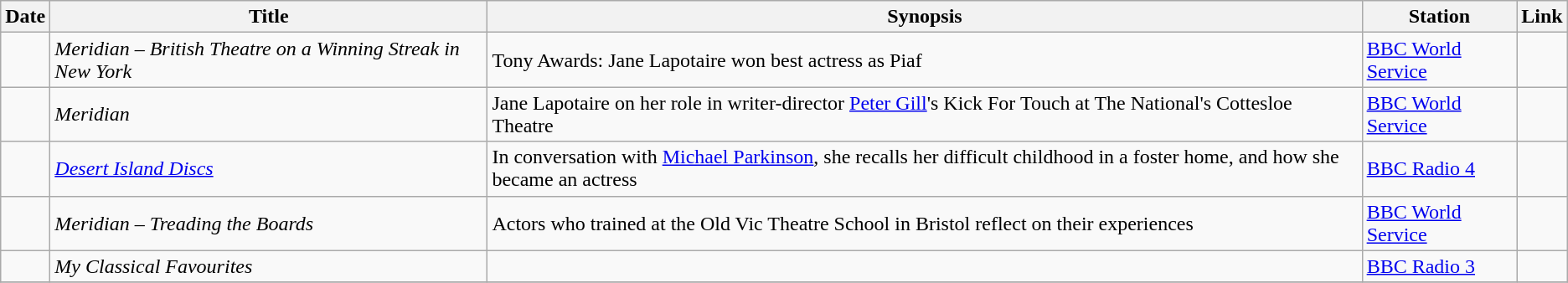<table class="wikitable sortable">
<tr>
<th>Date</th>
<th>Title</th>
<th class=unsortable>Synopsis</th>
<th>Station</th>
<th class=unsortable>Link</th>
</tr>
<tr>
<td></td>
<td><em>Meridian – British Theatre on a Winning Streak in New York</em></td>
<td>Tony Awards: Jane Lapotaire won best actress as Piaf</td>
<td><a href='#'>BBC World Service</a></td>
<td></td>
</tr>
<tr>
<td></td>
<td><em>Meridian</em></td>
<td>Jane Lapotaire on her role in writer-director <a href='#'>Peter Gill</a>'s Kick For Touch at The National's Cottesloe Theatre</td>
<td><a href='#'>BBC World Service</a></td>
<td></td>
</tr>
<tr>
<td></td>
<td><em><a href='#'>Desert Island Discs</a></em></td>
<td>In conversation with <a href='#'>Michael Parkinson</a>, she recalls her difficult childhood in a foster home, and how she became an actress</td>
<td><a href='#'>BBC Radio 4</a></td>
<td></td>
</tr>
<tr>
<td></td>
<td><em>Meridian – Treading the Boards</em></td>
<td>Actors who trained at the Old Vic Theatre School in Bristol reflect on their experiences</td>
<td><a href='#'>BBC World Service</a></td>
<td></td>
</tr>
<tr>
<td></td>
<td><em>My Classical Favourites</em></td>
<td></td>
<td><a href='#'>BBC Radio 3</a></td>
<td></td>
</tr>
<tr>
</tr>
</table>
